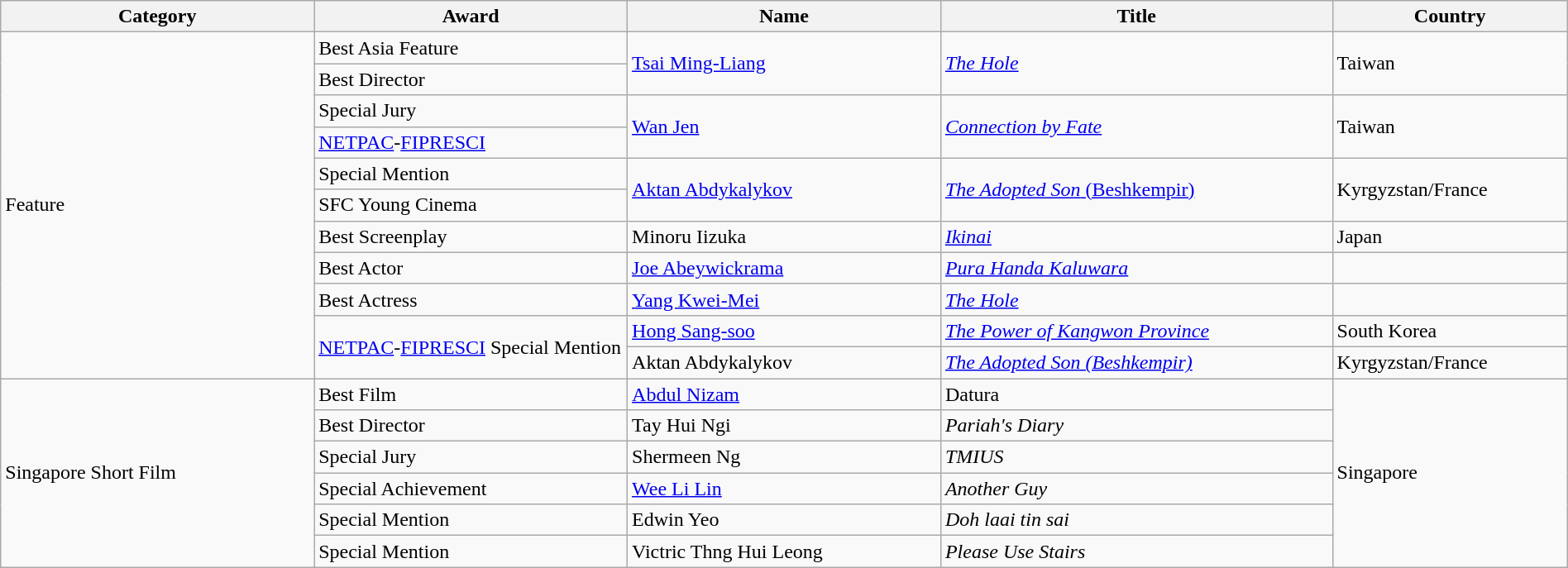<table class="wikitable" width="100%">
<tr>
<th width="20%" scope="col">Category</th>
<th width="20%" scope="col">Award</th>
<th width="20%" scope="col">Name</th>
<th width="25%" scope="col">Title</th>
<th width="15%" scope="col">Country</th>
</tr>
<tr>
<td rowspan="11">Feature</td>
<td>Best Asia Feature</td>
<td rowspan="2"><a href='#'>Tsai Ming-Liang</a></td>
<td rowspan="2"><em><a href='#'>The Hole</a></em></td>
<td rowspan="2">Taiwan</td>
</tr>
<tr>
<td>Best Director</td>
</tr>
<tr>
<td>Special Jury</td>
<td rowspan="2"><a href='#'>Wan Jen</a></td>
<td rowspan="2"><em><a href='#'>Connection by Fate</a></em></td>
<td rowspan="2">Taiwan</td>
</tr>
<tr>
<td><a href='#'>NETPAC</a>-<a href='#'>FIPRESCI</a></td>
</tr>
<tr>
<td>Special Mention</td>
<td rowspan="2"><a href='#'>Aktan Abdykalykov</a></td>
<td rowspan="2"><a href='#'><em>The Adopted Son</em> (Beshkempir)</a></td>
<td rowspan="2">Kyrgyzstan/France</td>
</tr>
<tr>
<td>SFC Young Cinema</td>
</tr>
<tr>
<td>Best Screenplay</td>
<td>Minoru Iizuka</td>
<td><em><a href='#'>Ikinai</a></em></td>
<td>Japan</td>
</tr>
<tr>
<td>Best Actor</td>
<td><a href='#'>Joe Abeywickrama</a></td>
<td><em><a href='#'>Pura Handa Kaluwara</a></em></td>
<td></td>
</tr>
<tr>
<td>Best Actress</td>
<td><a href='#'>Yang Kwei-Mei</a></td>
<td><em><a href='#'>The Hole</a></em></td>
<td></td>
</tr>
<tr>
<td rowspan="2"><a href='#'>NETPAC</a>-<a href='#'>FIPRESCI</a> Special Mention</td>
<td><a href='#'>Hong Sang-soo</a></td>
<td><em><a href='#'>The Power of Kangwon Province</a></em></td>
<td>South Korea</td>
</tr>
<tr>
<td>Aktan Abdykalykov</td>
<td><em><a href='#'>The Adopted Son (Beshkempir)</a></em></td>
<td>Kyrgyzstan/France</td>
</tr>
<tr>
<td rowspan="6">Singapore Short Film</td>
<td>Best Film</td>
<td><a href='#'>Abdul Nizam</a></td>
<td>Datura</td>
<td rowspan="6">Singapore</td>
</tr>
<tr>
<td>Best Director</td>
<td>Tay Hui Ngi</td>
<td><em>Pariah's Diary</em></td>
</tr>
<tr>
<td>Special Jury</td>
<td>Shermeen Ng</td>
<td><em>TMIUS</em></td>
</tr>
<tr>
<td>Special Achievement</td>
<td><a href='#'>Wee Li Lin</a></td>
<td><em>Another Guy</em></td>
</tr>
<tr>
<td>Special Mention</td>
<td>Edwin Yeo</td>
<td><em>Doh laai tin sai</em></td>
</tr>
<tr>
<td>Special Mention</td>
<td>Victric Thng Hui Leong</td>
<td><em>Please Use Stairs</em></td>
</tr>
</table>
